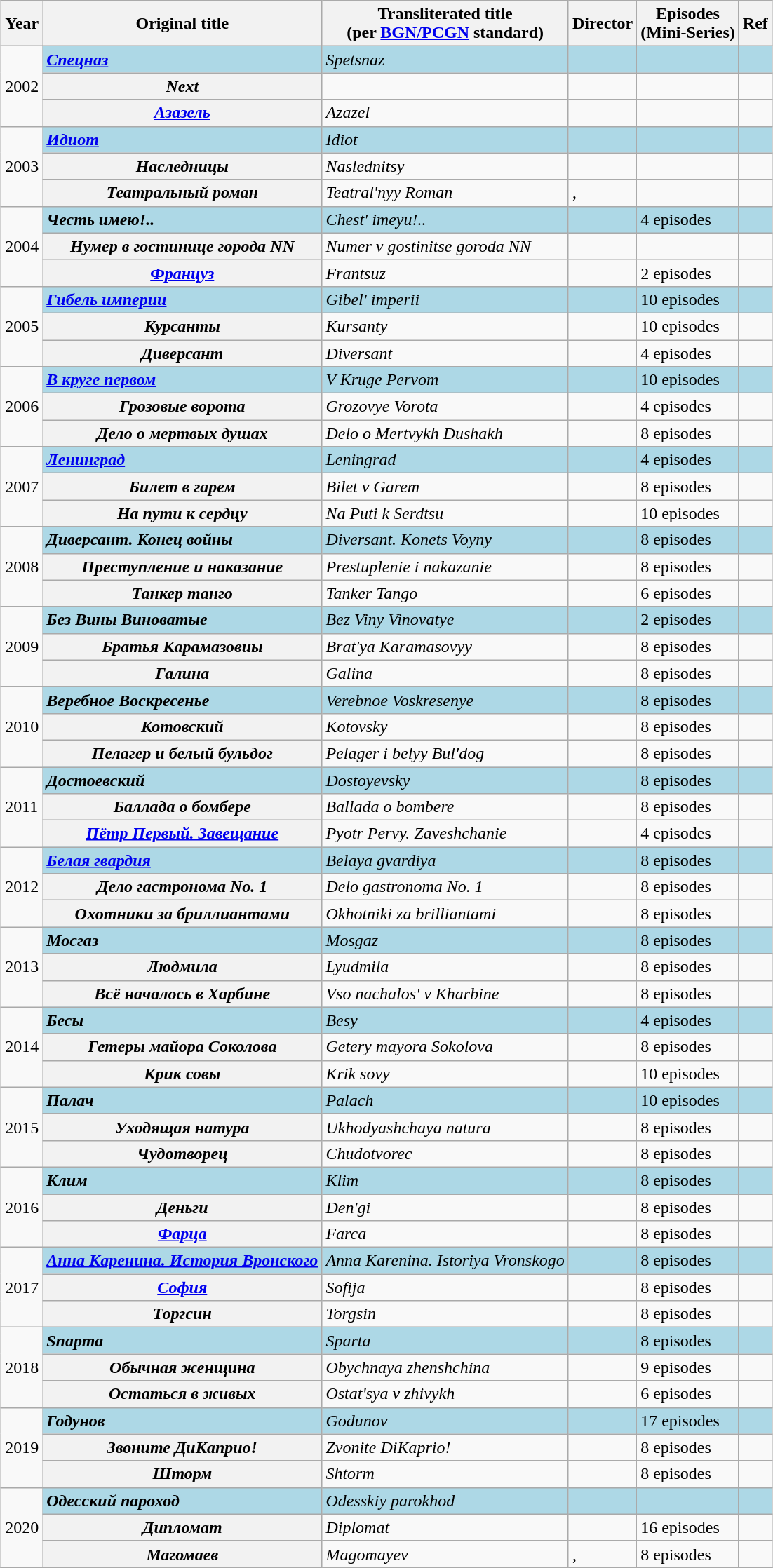<table class="wikitable plainrowheaders sortable" style="margin:1em auto;">
<tr>
<th scope=col>Year</th>
<th scope=col>Original title</th>
<th scope=col>Transliterated title<br>(per <a href='#'>BGN/PCGN</a> standard)</th>
<th scope=col>Director</th>
<th scope=col>Episodes<br>(Mini-Series)</th>
<th scope=col class="unsortable">Ref</th>
</tr>
<tr>
<td rowspan="3">2002</td>
<td style="background-color:lightblue"><em><a href='#'><strong>Спецназ</strong></a></em></td>
<td style="background-color:lightblue"><em>Spetsnaz</em></td>
<td style="background-color:lightblue"></td>
<td style="background-color:lightblue"></td>
<td style="background-color:lightblue"></td>
</tr>
<tr>
<th scope=row><em>Next</em></th>
<td></td>
<td></td>
<td></td>
<td></td>
</tr>
<tr>
<th scope=row><em><a href='#'>Азазель</a></em></th>
<td><em>Azazel</em></td>
<td></td>
<td></td>
<td></td>
</tr>
<tr>
<td rowspan="3">2003</td>
<td style="background-color:lightblue"><em><a href='#'><strong>Идиот</strong></a></em></td>
<td style="background-color:lightblue"><em>Idiot</em></td>
<td style="background-color:lightblue"></td>
<td style="background-color:lightblue"></td>
<td style="background-color:lightblue"></td>
</tr>
<tr>
<th scope=row><em>Наследницы</em></th>
<td><em>Naslednitsy</em></td>
<td></td>
<td></td>
<td></td>
</tr>
<tr>
<th scope=row><em>Театральный роман</em></th>
<td><em>Teatral'nyy Roman</em></td>
<td>, </td>
<td></td>
<td></td>
</tr>
<tr>
<td rowspan="3">2004</td>
<td style="background-color:lightblue"><strong><em>Честь имею!..</em></strong></td>
<td style="background-color:lightblue"><em>Chest' imeyu!..</em></td>
<td style="background-color:lightblue"></td>
<td style="background-color:lightblue">4 episodes</td>
<td style="background-color:lightblue"></td>
</tr>
<tr>
<th scope=row><em>Нумер в гостинице города NN</em></th>
<td><em>Numer v gostinitse goroda NN</em></td>
<td></td>
<td></td>
<td></td>
</tr>
<tr>
<th scope=row><em><a href='#'>Француз</a></em></th>
<td><em>Frantsuz</em></td>
<td></td>
<td>2 episodes</td>
<td></td>
</tr>
<tr>
<td rowspan="3">2005</td>
<td style="background-color:lightblue"><em><a href='#'><strong>Гибель империи</strong></a></em></td>
<td style="background-color:lightblue"><em>Gibel' imperii</em></td>
<td style="background-color:lightblue"></td>
<td style="background-color:lightblue">10 episodes</td>
<td style="background-color:lightblue"></td>
</tr>
<tr>
<th scope=row><em>Курсанты</em></th>
<td><em>Kursanty</em></td>
<td></td>
<td>10 episodes</td>
<td></td>
</tr>
<tr>
<th scope=row><em>Диверсант</em></th>
<td><em>Diversant</em></td>
<td></td>
<td>4 episodes</td>
<td></td>
</tr>
<tr>
<td rowspan="3">2006</td>
<td style="background-color:lightblue"><em><a href='#'><strong>В круге первом</strong></a></em></td>
<td style="background-color:lightblue"><em>V Kruge Pervom</em></td>
<td style="background-color:lightblue"></td>
<td style="background-color:lightblue">10 episodes</td>
<td style="background-color:lightblue"></td>
</tr>
<tr>
<th scope=row><em>Грозовые ворота</em></th>
<td><em>Grozovye Vorota</em></td>
<td></td>
<td>4 episodes</td>
<td></td>
</tr>
<tr>
<th scope=row><em>Дело о мертвых душах</em></th>
<td><em>Delo o Mertvykh Dushakh</em></td>
<td></td>
<td>8 episodes</td>
<td></td>
</tr>
<tr>
<td rowspan="3">2007</td>
<td style="background-color:lightblue"><em><a href='#'><strong>Ленинград</strong></a></em></td>
<td style="background-color:lightblue"><em>Leningrad</em></td>
<td style="background-color:lightblue"></td>
<td style="background-color:lightblue">4 episodes</td>
<td style="background-color:lightblue"></td>
</tr>
<tr>
<th scope=row><em>Билет в гарем</em></th>
<td><em>Bilet v Garem</em></td>
<td></td>
<td>8 episodes</td>
<td></td>
</tr>
<tr>
<th scope=row><em>На пути к сердцу</em></th>
<td><em>Na Puti k Serdtsu</em></td>
<td></td>
<td>10 episodes</td>
<td></td>
</tr>
<tr>
<td rowspan="3">2008</td>
<td style="background-color:lightblue"><strong><em>Диверсант. Конец войны</em></strong></td>
<td style="background-color:lightblue"><em>Diversant. Konets Voyny</em></td>
<td style="background-color:lightblue"></td>
<td style="background-color:lightblue">8 episodes</td>
<td style="background-color:lightblue"></td>
</tr>
<tr>
<th scope=row><em>Преступление и наказание</em></th>
<td><em>Prestuplenie i nakazanie</em></td>
<td></td>
<td>8 episodes</td>
<td></td>
</tr>
<tr>
<th scope=row><em>Танкер танго</em></th>
<td><em>Tanker Tango</em></td>
<td></td>
<td>6 episodes</td>
<td></td>
</tr>
<tr>
<td rowspan="3">2009</td>
<td style="background-color:lightblue"><strong><em>Без Вины Виноватые</em></strong></td>
<td style="background-color:lightblue"><em>Bez Viny Vinovatye</em></td>
<td style="background-color:lightblue"></td>
<td style="background-color:lightblue">2 episodes</td>
<td style="background-color:lightblue"></td>
</tr>
<tr>
<th scope=row><em>Братья Карамазовиы</em></th>
<td><em>Brat'ya Karamasovyy</em></td>
<td></td>
<td>8 episodes</td>
<td></td>
</tr>
<tr>
<th scope=row><em>Галина</em></th>
<td><em>Galina</em></td>
<td></td>
<td>8 episodes</td>
<td></td>
</tr>
<tr>
<td rowspan="3">2010</td>
<td style="background-color:lightblue"><strong><em>Веребное Воскресенье</em></strong></td>
<td style="background-color:lightblue"><em>Verebnoe Voskresenye</em></td>
<td style="background-color:lightblue"></td>
<td style="background-color:lightblue">8 episodes</td>
<td style="background-color:lightblue"></td>
</tr>
<tr>
<th scope=row><em>Котовский</em></th>
<td><em>Kotovsky</em></td>
<td></td>
<td>8 episodes</td>
<td></td>
</tr>
<tr>
<th scope=row><em>Пелагер и белый бульдог</em></th>
<td><em>Pelager i belyy Bul'dog</em></td>
<td></td>
<td>8 episodes</td>
<td></td>
</tr>
<tr>
<td rowspan="3">2011</td>
<td style="background-color:lightblue"><strong><em>Достоевский</em></strong></td>
<td style="background-color:lightblue"><em>Dostoyevsky</em></td>
<td style="background-color:lightblue"></td>
<td style="background-color:lightblue">8 episodes</td>
<td style="background-color:lightblue"></td>
</tr>
<tr>
<th scope=row><em>Баллада о бомбере</em></th>
<td><em>Ballada o bombere</em></td>
<td></td>
<td>8 episodes</td>
<td></td>
</tr>
<tr>
<th scope=row><em><a href='#'>Пётр Первый. Завещание</a></em></th>
<td><em>Pyotr Pervy. Zaveshchanie</em></td>
<td></td>
<td>4 episodes</td>
<td></td>
</tr>
<tr>
<td rowspan="3">2012</td>
<td style="background-color:lightblue"><em><a href='#'><strong>Белая гвардия</strong></a></em></td>
<td style="background-color:lightblue"><em>Belaya gvardiya</em></td>
<td style="background-color:lightblue"></td>
<td style="background-color:lightblue">8 episodes</td>
<td style="background-color:lightblue"></td>
</tr>
<tr>
<th scope=row><em>Дело гастронома No. 1</em></th>
<td><em>Delo gastronoma No. 1</em></td>
<td></td>
<td>8 episodes</td>
<td></td>
</tr>
<tr>
<th scope=row><em>Охотники за бриллиантами</em></th>
<td><em>Okhotniki za brilliantami</em></td>
<td></td>
<td>8 episodes</td>
<td></td>
</tr>
<tr>
<td rowspan="3">2013</td>
<td style="background-color:lightblue"><strong><em>Мосгаз</em></strong></td>
<td style="background-color:lightblue"><em>Mosgaz</em></td>
<td style="background-color:lightblue"></td>
<td style="background-color:lightblue">8 episodes</td>
<td style="background-color:lightblue"></td>
</tr>
<tr>
<th scope=row><em>Людмила</em></th>
<td><em>Lyudmila</em></td>
<td></td>
<td>8 episodes</td>
<td></td>
</tr>
<tr>
<th scope=row><em>Всё началось в Харбине</em></th>
<td><em>Vso nachalos' v Kharbine</em></td>
<td></td>
<td>8 episodes</td>
<td></td>
</tr>
<tr>
<td rowspan="3">2014</td>
<td style="background-color:lightblue"><strong><em>Бесы</em></strong></td>
<td style="background-color:lightblue"><em>Besy</em></td>
<td style="background-color:lightblue"></td>
<td style="background-color:lightblue">4 episodes</td>
<td style="background-color:lightblue"></td>
</tr>
<tr>
<th scope=row><em>Гетеры майора Соколова</em></th>
<td><em>Getery mayora Sokolova</em></td>
<td></td>
<td>8 episodes</td>
<td></td>
</tr>
<tr>
<th scope=row><em>Крик совы</em></th>
<td><em>Krik sovy</em></td>
<td></td>
<td>10 episodes</td>
<td></td>
</tr>
<tr>
<td rowspan="3">2015</td>
<td style="background-color:lightblue"><strong><em>Палач</em></strong></td>
<td style="background-color:lightblue"><em>Palach</em></td>
<td style="background-color:lightblue"></td>
<td style="background-color:lightblue">10 episodes</td>
<td style="background-color:lightblue"></td>
</tr>
<tr>
<th scope=row><em>Уходящая натура</em></th>
<td><em>Ukhodyashchaya natura</em></td>
<td></td>
<td>8 episodes</td>
<td></td>
</tr>
<tr>
<th scope=row><em>Чудотворец</em></th>
<td><em>Chudotvorec</em></td>
<td></td>
<td>8 episodes</td>
<td></td>
</tr>
<tr>
<td rowspan="3">2016</td>
<td style="background-color:lightblue"><strong><em>Клим</em></strong></td>
<td style="background-color:lightblue"><em>Klim</em></td>
<td style="background-color:lightblue"></td>
<td style="background-color:lightblue">8 episodes</td>
<td style="background-color:lightblue"></td>
</tr>
<tr>
<th scope=row><em>Деньги</em></th>
<td><em>Den'gi</em></td>
<td></td>
<td>8 episodes</td>
<td></td>
</tr>
<tr>
<th scope=row><em><a href='#'>Фарца</a></em></th>
<td><em>Farca</em></td>
<td></td>
<td>8 episodes</td>
<td></td>
</tr>
<tr>
<td rowspan="3">2017</td>
<td style="background-color:lightblue"><em><a href='#'><strong>Анна Каренина. История Вронского</strong></a></em></td>
<td style="background-color:lightblue"><em>Anna Karenina. Istoriya Vronskogo</em></td>
<td style="background-color:lightblue"></td>
<td style="background-color:lightblue">8 episodes</td>
<td style="background-color:lightblue"></td>
</tr>
<tr>
<th scope=row><em><a href='#'>София</a></em></th>
<td><em>Sofija</em></td>
<td></td>
<td>8 episodes</td>
<td></td>
</tr>
<tr>
<th scope=row><em>Торгсин</em></th>
<td><em>Torgsin</em></td>
<td></td>
<td>8 episodes</td>
<td></td>
</tr>
<tr>
<td rowspan="3">2018</td>
<td style="background-color:lightblue"><strong><em>Sпарта</em></strong></td>
<td style="background-color:lightblue"><em>Sparta</em></td>
<td style="background-color:lightblue"></td>
<td style="background-color:lightblue">8 episodes</td>
<td style="background-color:lightblue"></td>
</tr>
<tr>
<th scope=row><em>Обычная женщина</em></th>
<td><em>Obychnaya zhenshchina</em></td>
<td></td>
<td>9 episodes</td>
<td></td>
</tr>
<tr>
<th scope=row><em>Остаться в живых</em></th>
<td><em>Ostat'sya v zhivykh</em></td>
<td></td>
<td>6 episodes</td>
<td></td>
</tr>
<tr>
<td rowspan="3">2019</td>
<td style="background-color:lightblue"><strong><em>Годунов</em></strong></td>
<td style="background-color:lightblue"><em>Godunov</em></td>
<td style="background-color:lightblue"></td>
<td style="background-color:lightblue">17 episodes</td>
<td style="background-color:lightblue"></td>
</tr>
<tr>
<th scope=row><em>Звоните ДиКаприо!</em></th>
<td><em>Zvonite DiKaprio!</em></td>
<td></td>
<td>8 episodes</td>
<td></td>
</tr>
<tr>
<th scope=row><em>Шторм</em></th>
<td><em>Shtorm</em></td>
<td></td>
<td>8 episodes</td>
<td></td>
</tr>
<tr>
<td rowspan="3">2020</td>
<td style="background-color:lightblue"><strong><em>Одесский пароход</em></strong></td>
<td style="background-color:lightblue"><em>Odesskiy parokhod</em></td>
<td style="background-color:lightblue"></td>
<td style="background-color:lightblue"></td>
<td style="background-color:lightblue"></td>
</tr>
<tr>
<th scope=row><em>Дипломат</em></th>
<td><em>Diplomat</em></td>
<td></td>
<td>16 episodes</td>
<td></td>
</tr>
<tr>
<th scope=row><em>Магомаев</em></th>
<td><em>Magomayev</em></td>
<td>, </td>
<td>8 episodes</td>
<td></td>
</tr>
<tr>
</tr>
</table>
